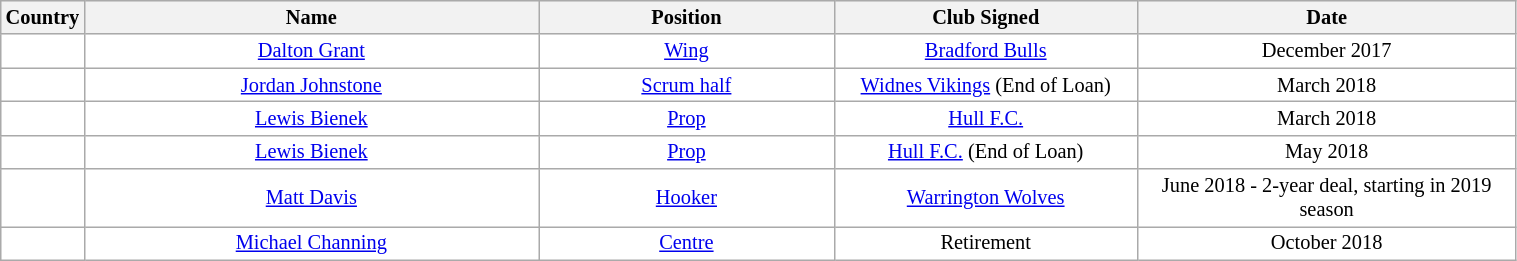<table class="wikitable sortable"  style="width:80%; font-size:85%;">
<tr style="background:#efefef;">
<th width=5%>Country</th>
<th width=30%>Name</th>
<th !width=30%>Position</th>
<th width=20%>Club Signed</th>
<th width=25%>Date</th>
</tr>
<tr style="background:#fff;">
<td align=center></td>
<td align=center><a href='#'>Dalton Grant</a></td>
<td align=center><a href='#'>Wing</a></td>
<td align=center><a href='#'>Bradford Bulls</a></td>
<td align=center>December 2017</td>
</tr>
<tr style="background:#fff;">
<td align=center></td>
<td align=center><a href='#'>Jordan Johnstone</a></td>
<td align=center><a href='#'>Scrum half</a></td>
<td align=center><a href='#'>Widnes Vikings</a> (End of Loan)</td>
<td align=center>March 2018</td>
</tr>
<tr style="background:#fff;">
<td align=center></td>
<td align=center><a href='#'>Lewis Bienek</a></td>
<td align=center><a href='#'>Prop</a></td>
<td align=center><a href='#'>Hull F.C.</a></td>
<td align=center>March 2018</td>
</tr>
<tr style="background:#fff;">
<td align=center></td>
<td align=center><a href='#'>Lewis Bienek</a></td>
<td align=center><a href='#'>Prop</a></td>
<td align=center><a href='#'>Hull F.C.</a> (End of Loan)</td>
<td align=center>May 2018</td>
</tr>
<tr style="background:#fff;">
<td align=center></td>
<td align=center><a href='#'>Matt Davis</a></td>
<td align=center><a href='#'>Hooker</a></td>
<td align=center><a href='#'>Warrington Wolves</a></td>
<td align=center>June 2018 - 2-year deal, starting in 2019 season</td>
</tr>
<tr style="background:#fff;">
<td align=center></td>
<td align=center><a href='#'>Michael Channing</a></td>
<td align=center><a href='#'>Centre</a></td>
<td align=center>Retirement</td>
<td align=center>October 2018</td>
</tr>
</table>
